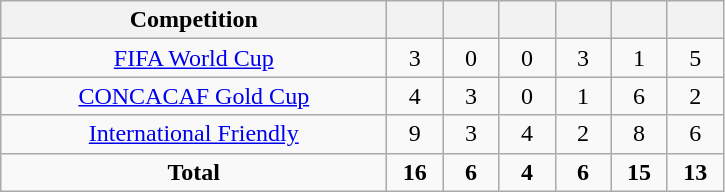<table class="wikitable" style="text-align: center;">
<tr>
<th width=250>Competition</th>
<th width=30></th>
<th width=30></th>
<th width=30></th>
<th width=30></th>
<th width=30></th>
<th width=30></th>
</tr>
<tr>
<td><a href='#'>FIFA World Cup</a></td>
<td>3</td>
<td>0</td>
<td>0</td>
<td>3</td>
<td>1</td>
<td>5</td>
</tr>
<tr>
<td><a href='#'>CONCACAF Gold Cup</a></td>
<td>4</td>
<td>3</td>
<td>0</td>
<td>1</td>
<td>6</td>
<td>2</td>
</tr>
<tr>
<td><a href='#'>International Friendly</a></td>
<td>9</td>
<td>3</td>
<td>4</td>
<td>2</td>
<td>8</td>
<td>6</td>
</tr>
<tr>
<td><strong>Total</strong></td>
<td><strong>16</strong></td>
<td><strong>6</strong></td>
<td><strong>4</strong></td>
<td><strong>6</strong></td>
<td><strong>15</strong></td>
<td><strong>13</strong></td>
</tr>
</table>
